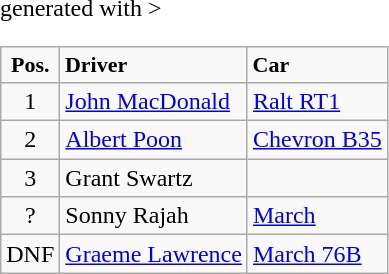<table class="wikitable" <hiddentext>generated with >
<tr style="font-size:11pt;font-weight:bold">
<td align="center">Pos. </td>
<td>Driver </td>
<td>Car </td>
</tr>
<tr>
<td align="center">1</td>
<td><a href='#'>John MacDonald</a></td>
<td><a href='#'>Ralt RT1</a></td>
</tr>
<tr>
<td align="center">2</td>
<td><a href='#'>Albert Poon</a></td>
<td><a href='#'>Chevron B35</a></td>
</tr>
<tr>
<td align="center">3</td>
<td>Grant Swartz</td>
<td></td>
</tr>
<tr>
<td align="center">?</td>
<td>Sonny Rajah</td>
<td><a href='#'>March</a></td>
</tr>
<tr>
<td align="center">DNF</td>
<td><a href='#'>Graeme Lawrence</a></td>
<td><a href='#'>March 76B</a></td>
</tr>
</table>
